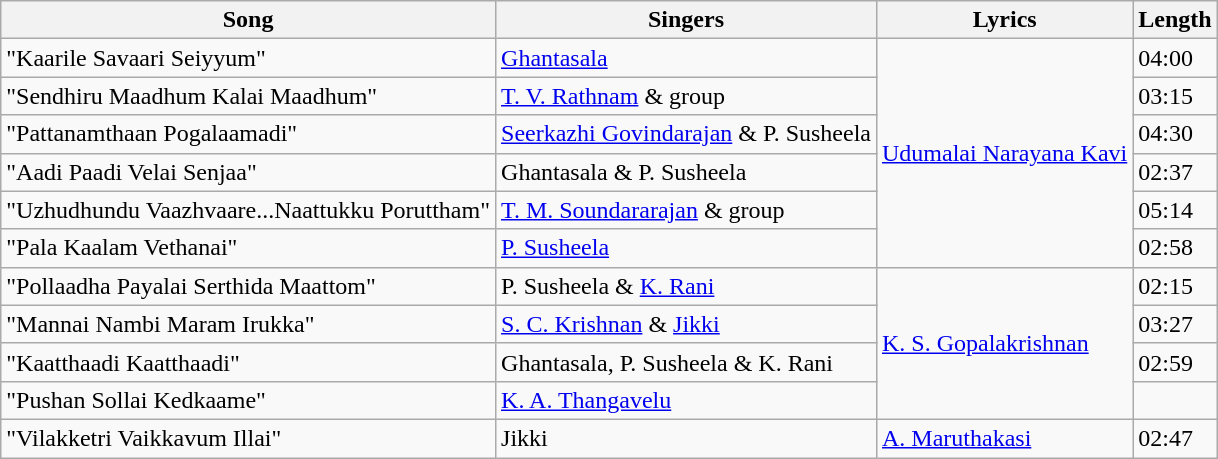<table class="wikitable">
<tr>
<th>Song</th>
<th>Singers</th>
<th>Lyrics</th>
<th>Length</th>
</tr>
<tr>
<td>"Kaarile Savaari Seiyyum"</td>
<td><a href='#'>Ghantasala</a></td>
<td rowspan="6"><a href='#'>Udumalai Narayana Kavi</a></td>
<td>04:00</td>
</tr>
<tr>
<td>"Sendhiru Maadhum Kalai Maadhum"</td>
<td><a href='#'>T. V. Rathnam</a> & group</td>
<td>03:15</td>
</tr>
<tr>
<td>"Pattanamthaan Pogalaamadi"</td>
<td><a href='#'>Seerkazhi Govindarajan</a> &  P. Susheela</td>
<td>04:30</td>
</tr>
<tr>
<td>"Aadi Paadi Velai Senjaa"</td>
<td>Ghantasala & P. Susheela</td>
<td>02:37</td>
</tr>
<tr>
<td>"Uzhudhundu Vaazhvaare...Naattukku Poruttham"</td>
<td><a href='#'>T. M. Soundararajan</a> & group</td>
<td>05:14</td>
</tr>
<tr>
<td>"Pala Kaalam Vethanai"</td>
<td><a href='#'>P. Susheela</a></td>
<td>02:58</td>
</tr>
<tr>
<td>"Pollaadha Payalai Serthida Maattom"</td>
<td>P. Susheela & <a href='#'>K. Rani</a></td>
<td rowspan="4"><a href='#'>K. S. Gopalakrishnan</a></td>
<td>02:15</td>
</tr>
<tr>
<td>"Mannai Nambi Maram Irukka"</td>
<td><a href='#'>S. C. Krishnan</a> & <a href='#'>Jikki</a></td>
<td>03:27</td>
</tr>
<tr>
<td>"Kaatthaadi Kaatthaadi"</td>
<td>Ghantasala, P. Susheela & K. Rani</td>
<td>02:59</td>
</tr>
<tr>
<td>"Pushan Sollai Kedkaame"</td>
<td><a href='#'>K. A. Thangavelu</a></td>
<td></td>
</tr>
<tr>
<td>"Vilakketri Vaikkavum Illai"</td>
<td>Jikki</td>
<td><a href='#'>A. Maruthakasi</a></td>
<td>02:47</td>
</tr>
</table>
